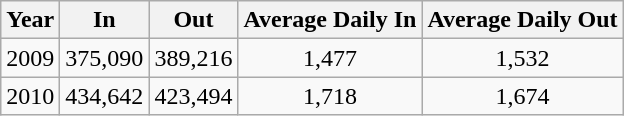<table class="wikitable" style="text-align:center">
<tr>
<th>Year</th>
<th>In</th>
<th>Out</th>
<th>Average Daily In</th>
<th>Average Daily Out</th>
</tr>
<tr>
<td>2009</td>
<td>375,090</td>
<td>389,216</td>
<td>1,477</td>
<td>1,532</td>
</tr>
<tr>
<td>2010</td>
<td>434,642</td>
<td>423,494</td>
<td>1,718</td>
<td>1,674</td>
</tr>
</table>
